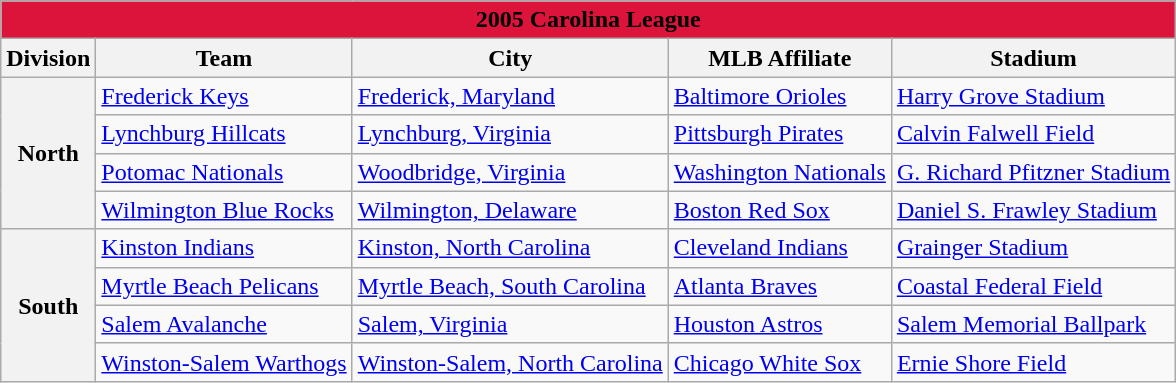<table class="wikitable" style="width:auto">
<tr>
<td bgcolor="#DC143C" align="center" colspan="7"><strong><span>2005 Carolina League</span></strong></td>
</tr>
<tr>
<th>Division</th>
<th>Team</th>
<th>City</th>
<th>MLB Affiliate</th>
<th>Stadium</th>
</tr>
<tr>
<th rowspan="4">North</th>
<td><a href='#'>Frederick Keys</a></td>
<td><a href='#'>Frederick, Maryland</a></td>
<td><a href='#'>Baltimore Orioles</a></td>
<td><a href='#'>Harry Grove Stadium</a></td>
</tr>
<tr>
<td><a href='#'>Lynchburg Hillcats</a></td>
<td><a href='#'>Lynchburg, Virginia</a></td>
<td><a href='#'>Pittsburgh Pirates</a></td>
<td><a href='#'>Calvin Falwell Field</a></td>
</tr>
<tr>
<td><a href='#'>Potomac Nationals</a></td>
<td><a href='#'>Woodbridge, Virginia</a></td>
<td><a href='#'>Washington Nationals</a></td>
<td><a href='#'>G. Richard Pfitzner Stadium</a></td>
</tr>
<tr>
<td><a href='#'>Wilmington Blue Rocks</a></td>
<td><a href='#'>Wilmington, Delaware</a></td>
<td><a href='#'>Boston Red Sox</a></td>
<td><a href='#'>Daniel S. Frawley Stadium</a></td>
</tr>
<tr>
<th rowspan="4">South</th>
<td><a href='#'>Kinston Indians</a></td>
<td><a href='#'>Kinston, North Carolina</a></td>
<td><a href='#'>Cleveland Indians</a></td>
<td><a href='#'>Grainger Stadium</a></td>
</tr>
<tr>
<td><a href='#'>Myrtle Beach Pelicans</a></td>
<td><a href='#'>Myrtle Beach, South Carolina</a></td>
<td><a href='#'>Atlanta Braves</a></td>
<td><a href='#'>Coastal Federal Field</a></td>
</tr>
<tr>
<td><a href='#'>Salem Avalanche</a></td>
<td><a href='#'>Salem, Virginia</a></td>
<td><a href='#'>Houston Astros</a></td>
<td><a href='#'>Salem Memorial Ballpark</a></td>
</tr>
<tr>
<td><a href='#'>Winston-Salem Warthogs</a></td>
<td><a href='#'>Winston-Salem, North Carolina</a></td>
<td><a href='#'>Chicago White Sox</a></td>
<td><a href='#'>Ernie Shore Field</a></td>
</tr>
</table>
